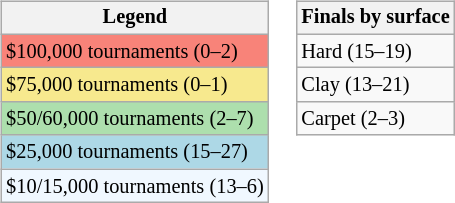<table>
<tr valign=top>
<td><br><table class=wikitable style="font-size:85%">
<tr>
<th>Legend</th>
</tr>
<tr style="background:#f88379;">
<td>$100,000 tournaments (0–2)</td>
</tr>
<tr style="background:#f7e98e;">
<td>$75,000 tournaments (0–1)</td>
</tr>
<tr style="background:#addfad;">
<td>$50/60,000 tournaments (2–7)</td>
</tr>
<tr style="background:lightblue;">
<td>$25,000 tournaments (15–27)</td>
</tr>
<tr style="background:#f0f8ff;">
<td>$10/15,000 tournaments (13–6)</td>
</tr>
</table>
</td>
<td><br><table class=wikitable style="font-size:85%">
<tr>
<th>Finals by surface</th>
</tr>
<tr>
<td>Hard (15–19)</td>
</tr>
<tr>
<td>Clay (13–21)</td>
</tr>
<tr>
<td>Carpet (2–3)</td>
</tr>
</table>
</td>
</tr>
</table>
